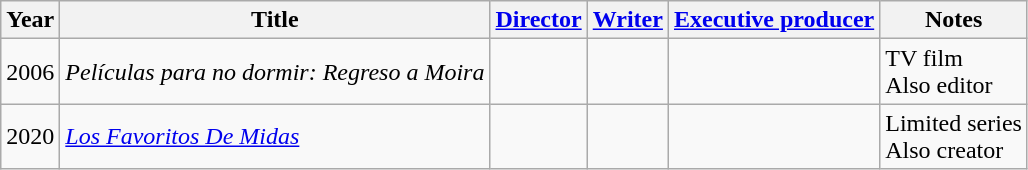<table class="wikitable">
<tr>
<th>Year</th>
<th>Title</th>
<th><a href='#'>Director</a></th>
<th><a href='#'>Writer</a></th>
<th><a href='#'>Executive producer</a></th>
<th>Notes</th>
</tr>
<tr>
<td>2006</td>
<td><em>Películas para no dormir: Regreso a Moira</em></td>
<td></td>
<td></td>
<td></td>
<td>TV film<br>Also editor</td>
</tr>
<tr>
<td>2020</td>
<td><em><a href='#'>Los Favoritos De Midas</a></em></td>
<td></td>
<td></td>
<td></td>
<td>Limited series<br>Also creator</td>
</tr>
</table>
